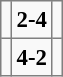<table bgcolor="#f9f9f9" cellpadding="3" cellspacing="0" border="1" style="font-size: 95%; border: gray solid 1px; border-collapse: collapse; background: #f9f9f9;">
<tr>
<td></td>
<td align="center"><strong>2-4</strong></td>
<td><strong></strong></td>
</tr>
<tr>
<td><strong></strong></td>
<td align="center"><strong>4-2</strong></td>
<td></td>
</tr>
</table>
